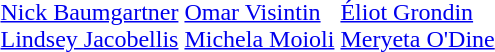<table>
<tr>
<td><br></td>
<td><br><a href='#'>Nick Baumgartner</a><br><a href='#'>Lindsey Jacobellis</a></td>
<td><br><a href='#'>Omar Visintin</a><br><a href='#'>Michela Moioli</a></td>
<td><br><a href='#'>Éliot Grondin</a><br><a href='#'>Meryeta O'Dine</a></td>
</tr>
</table>
